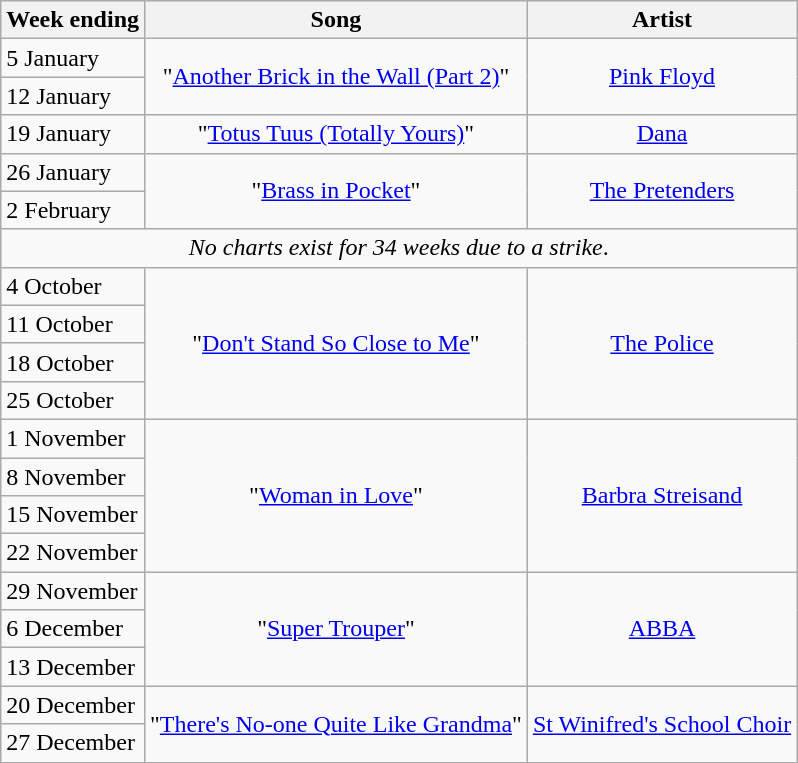<table class="wikitable">
<tr>
<th>Week ending</th>
<th>Song</th>
<th>Artist</th>
</tr>
<tr>
<td>5 January</td>
<td rowspan=2 align=center>"<a href='#'>Another Brick in the Wall (Part 2)</a>"</td>
<td rowspan=2 align=center><a href='#'>Pink Floyd</a></td>
</tr>
<tr>
<td>12 January</td>
</tr>
<tr>
<td>19 January</td>
<td align=center>"<a href='#'>Totus Tuus (Totally Yours)</a>"</td>
<td align=center><a href='#'>Dana</a></td>
</tr>
<tr>
<td>26 January</td>
<td rowspan=2 align=center>"<a href='#'>Brass in Pocket</a>"</td>
<td rowspan=2 align=center><a href='#'>The Pretenders</a></td>
</tr>
<tr>
<td>2 February</td>
</tr>
<tr>
<td colspan=3 align=center><em>No charts exist for 34 weeks due to a strike</em>.</td>
</tr>
<tr>
<td>4 October</td>
<td rowspan=4 align=center>"<a href='#'>Don't Stand So Close to Me</a>"</td>
<td rowspan=4 align=center><a href='#'>The Police</a></td>
</tr>
<tr>
<td>11 October</td>
</tr>
<tr>
<td>18 October</td>
</tr>
<tr>
<td>25 October</td>
</tr>
<tr>
<td>1 November</td>
<td rowspan=4 align=center>"<a href='#'>Woman in Love</a>"</td>
<td rowspan=4 align=center><a href='#'>Barbra Streisand</a></td>
</tr>
<tr>
<td>8 November</td>
</tr>
<tr>
<td>15 November</td>
</tr>
<tr>
<td>22 November</td>
</tr>
<tr>
<td>29 November</td>
<td rowspan=3 align=center>"<a href='#'>Super Trouper</a>"</td>
<td rowspan=3 align=center><a href='#'>ABBA</a></td>
</tr>
<tr>
<td>6 December</td>
</tr>
<tr>
<td>13 December</td>
</tr>
<tr>
<td>20 December</td>
<td rowspan=2 align=center>"<a href='#'>There's No-one Quite Like Grandma</a>"</td>
<td rowspan=2 align=center><a href='#'>St Winifred's School Choir</a></td>
</tr>
<tr>
<td>27 December</td>
</tr>
<tr>
</tr>
</table>
